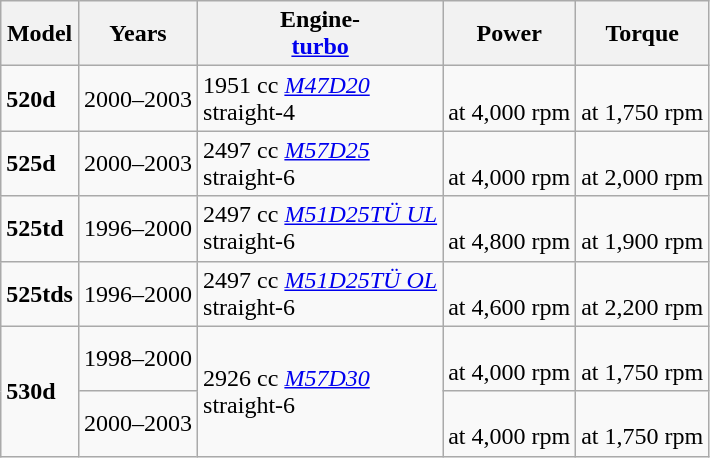<table class="wikitable sortable">
<tr style="vertical-align:middle;">
<th>Model</th>
<th>Years</th>
<th>Engine- <br> <a href='#'>turbo</a></th>
<th>Power</th>
<th>Torque</th>
</tr>
<tr>
<td><strong>520d</strong></td>
<td>2000–2003</td>
<td>1951 cc <em><a href='#'>M47D20</a></em> <br> straight-4</td>
<td> <br> at 4,000 rpm</td>
<td> <br> at 1,750 rpm</td>
</tr>
<tr>
<td><strong>525d</strong></td>
<td>2000–2003</td>
<td>2497 cc <em><a href='#'>M57D25</a></em> <br> straight-6</td>
<td> <br> at 4,000 rpm</td>
<td> <br> at 2,000 rpm</td>
</tr>
<tr>
<td><strong>525td</strong></td>
<td>1996–2000</td>
<td>2497 cc <em><a href='#'>M51D25TÜ UL</a></em> <br> straight-6</td>
<td> <br> at 4,800 rpm</td>
<td> <br> at 1,900 rpm</td>
</tr>
<tr>
<td><strong>525tds</strong></td>
<td>1996–2000</td>
<td>2497 cc <em><a href='#'>M51D25TÜ OL</a></em> <br> straight-6</td>
<td> <br> at 4,600 rpm</td>
<td> <br> at 2,200 rpm</td>
</tr>
<tr>
<td rowspan="2"><strong>530d</strong></td>
<td>1998–2000</td>
<td rowspan="2">2926 cc <em><a href='#'>M57D30</a></em> <br> straight-6</td>
<td> <br> at 4,000 rpm</td>
<td> <br> at 1,750 rpm</td>
</tr>
<tr>
<td>2000–2003</td>
<td> <br> at 4,000 rpm</td>
<td> <br> at 1,750 rpm</td>
</tr>
</table>
